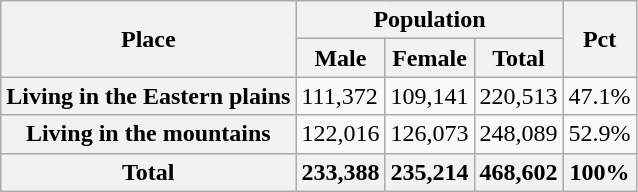<table class=wikitable>
<tr>
<th rowspan="2">Place</th>
<th colspan="3">Population</th>
<th rowspan="2">Pct</th>
</tr>
<tr>
<th>Male</th>
<th>Female</th>
<th>Total</th>
</tr>
<tr>
<th>Living in the Eastern plains</th>
<td>111,372</td>
<td>109,141</td>
<td>220,513</td>
<td>47.1%</td>
</tr>
<tr>
<th>Living in the mountains</th>
<td>122,016</td>
<td>126,073</td>
<td>248,089</td>
<td>52.9%</td>
</tr>
<tr>
<th><strong>Total</strong></th>
<th>233,388</th>
<th>235,214</th>
<th>468,602</th>
<th><strong>100%</strong></th>
</tr>
</table>
